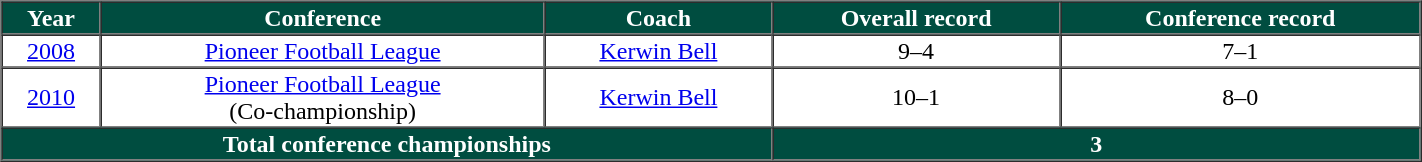<table cellpadding="1" border="1" cellspacing="0" style="text-align:center; width:75%;">
<tr style="background:#004D40; color:white;">
<th>Year</th>
<th>Conference</th>
<th>Coach</th>
<th>Overall record</th>
<th>Conference record</th>
</tr>
<tr>
<td><a href='#'>2008</a></td>
<td><a href='#'>Pioneer Football League</a></td>
<td><a href='#'>Kerwin Bell</a></td>
<td>9–4</td>
<td>7–1</td>
</tr>
<tr>
<td><a href='#'>2010</a></td>
<td><a href='#'>Pioneer Football League</a><br>(Co-championship)</td>
<td><a href='#'>Kerwin Bell</a></td>
<td>10–1</td>
<td>8–0</td>
</tr>
<tr>
</tr>
<tr style="background:#004D40; color:white;">
<td colspan=3><strong>Total conference championships</strong></td>
<td colspan=2><strong>3</strong></td>
</tr>
<tr>
</tr>
</table>
